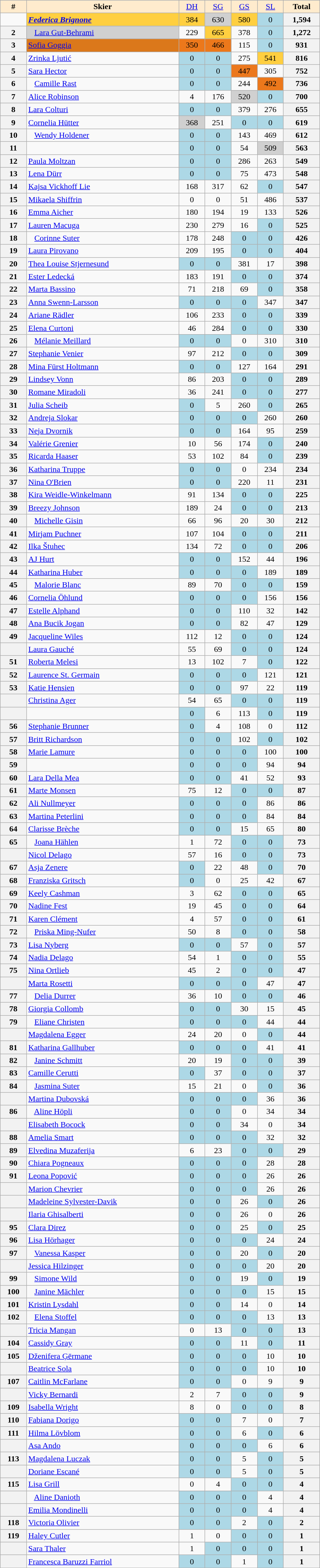<table class="wikitable" width=50% style="font-size:100%; text-align:center;">
<tr>
<td bgcolor=ffebcd><strong>#</strong></td>
<td bgcolor=ffebcd><strong>Skier</strong></td>
<td bgcolor=ffebcd><a href='#'>DH</a><br></td>
<td bgcolor=ffebcd><a href='#'>SG</a><br></td>
<td bgcolor=ffebcd><a href='#'>GS</a><br></td>
<td bgcolor=ffebcd><a href='#'>SL</a><br></td>
<td bgcolor=ffebcd><strong>Total</strong></td>
</tr>
<tr>
<td></td>
<td align=left bgcolor=ffcf40> <strong><em><a href='#'>Federica Brignone</a></em></strong></td>
<td bgcolor=ffcf40>384</td>
<td bgcolor=d0d0d0>630</td>
<td bgcolor=ffcf40>580</td>
<td bgcolor=add8e6>0</td>
<th>1,594</th>
</tr>
<tr>
<th>2</th>
<td align=left bgcolor=d0d0d0>   <a href='#'>Lara Gut-Behrami</a></td>
<td>229</td>
<td bgcolor=ffcf40>665</td>
<td>378</td>
<td bgcolor=add8e6>0</td>
<th>1,272</th>
</tr>
<tr>
<th>3</th>
<td align=left bgcolor=db781b> <a href='#'>Sofia Goggia</a></td>
<td bgcolor=ec781b>350</td>
<td bgcolor=ec781b>466</td>
<td>115</td>
<td bgcolor=add8e6>0</td>
<th>931</th>
</tr>
<tr>
<th>4</th>
<td align=left> <a href='#'>Zrinka Ljutić</a></td>
<td bgcolor=add8e6>0</td>
<td bgcolor=add8e6>0</td>
<td>275</td>
<td bgcolor=ffcf40>541</td>
<th>816</th>
</tr>
<tr>
<th>5</th>
<td align=left> <a href='#'>Sara Hector</a></td>
<td bgcolor=add8e6>0</td>
<td bgcolor=add8e6>0</td>
<td bgcolor=ec781d>447</td>
<td>305</td>
<th>752</th>
</tr>
<tr>
<th>6</th>
<td align=left>   <a href='#'>Camille Rast</a></td>
<td bgcolor=add8e6>0</td>
<td bgcolor=add8e6>0</td>
<td>244</td>
<td bgcolor=ec781b>492</td>
<th>736</th>
</tr>
<tr>
<th>7</th>
<td align=left> <a href='#'>Alice Robinson</a></td>
<td>4</td>
<td>176</td>
<td bgcolor=d0d0d0>520</td>
<td bgcolor=add8e6>0</td>
<th>700</th>
</tr>
<tr>
<th>8</th>
<td align=left> <a href='#'>Lara Colturi</a></td>
<td bgcolor=add8e6>0</td>
<td bgcolor=add8e6>0</td>
<td>379</td>
<td>276</td>
<th>655</th>
</tr>
<tr>
<th>9</th>
<td align=left> <a href='#'>Cornelia Hütter</a></td>
<td bgcolor=d0d0d0>368</td>
<td>251</td>
<td bgcolor=add8e6>0</td>
<td bgcolor=add8e6>0</td>
<th>619</th>
</tr>
<tr>
<th>10</th>
<td align=left>   <a href='#'>Wendy Holdener</a></td>
<td bgcolor=add8e6>0</td>
<td bgcolor=add8e6>0</td>
<td>143</td>
<td>469</td>
<th>612</th>
</tr>
<tr>
<th>11</th>
<td align=left></td>
<td bgcolor=add8e6>0</td>
<td bgcolor=add8e6>0</td>
<td>54</td>
<td bgcolor=d0d0d0>509</td>
<th>563</th>
</tr>
<tr>
<th>12</th>
<td align=left> <a href='#'>Paula Moltzan</a></td>
<td bgcolor=add8e6>0</td>
<td bgcolor=add8e6>0</td>
<td>286</td>
<td>263</td>
<th>549</th>
</tr>
<tr>
<th>13</th>
<td align=left> <a href='#'>Lena Dürr</a></td>
<td bgcolor=add8e6>0</td>
<td bgcolor=add8e6>0</td>
<td>75</td>
<td>473</td>
<th>548</th>
</tr>
<tr>
<th>14</th>
<td align=left> <a href='#'>Kajsa Vickhoff Lie</a></td>
<td>168</td>
<td>317</td>
<td>62</td>
<td bgcolor=add8e6>0</td>
<th>547</th>
</tr>
<tr>
<th>15</th>
<td align=left> <a href='#'>Mikaela Shiffrin</a></td>
<td>0</td>
<td>0</td>
<td>51</td>
<td>486</td>
<th>537</th>
</tr>
<tr>
<th>16</th>
<td align=left> <a href='#'>Emma Aicher</a></td>
<td>180</td>
<td>194</td>
<td>19</td>
<td>133</td>
<th>526</th>
</tr>
<tr>
<th>17</th>
<td align=left> <a href='#'>Lauren Macuga</a></td>
<td>230</td>
<td>279</td>
<td>16</td>
<td bgcolor=add8e6>0</td>
<th>525</th>
</tr>
<tr>
<th>18</th>
<td align=left>   <a href='#'>Corinne Suter</a></td>
<td>178</td>
<td>248</td>
<td bgcolor=add8e6>0</td>
<td bgcolor=add8e6>0</td>
<th>426</th>
</tr>
<tr>
<th>19</th>
<td align=left> <a href='#'>Laura Pirovano</a></td>
<td>209</td>
<td>195</td>
<td bgcolor=add8e6>0</td>
<td bgcolor=add8e6>0</td>
<th>404</th>
</tr>
<tr>
<th>20</th>
<td align=left> <a href='#'>Thea Louise Stjernesund</a></td>
<td bgcolor=add8e6>0</td>
<td bgcolor=add8e6>0</td>
<td>381</td>
<td>17</td>
<th>398</th>
</tr>
<tr>
<th>21</th>
<td align=left> <a href='#'>Ester Ledecká</a></td>
<td>183</td>
<td>191</td>
<td bgcolor=add8e6>0</td>
<td bgcolor=add8e6>0</td>
<th>374</th>
</tr>
<tr>
<th>22</th>
<td align=left> <a href='#'>Marta Bassino</a></td>
<td>71</td>
<td>218</td>
<td>69</td>
<td bgcolor=add8e6>0</td>
<th>358</th>
</tr>
<tr>
<th>23</th>
<td align=left> <a href='#'>Anna Swenn-Larsson</a></td>
<td bgcolor=add8e6>0</td>
<td bgcolor=add8e6>0</td>
<td bgcolor=add8e6>0</td>
<td>347</td>
<th>347</th>
</tr>
<tr>
<th>24</th>
<td align=left> <a href='#'>Ariane Rädler</a></td>
<td>106</td>
<td>233</td>
<td bgcolor=add8e6>0</td>
<td bgcolor=add8e6>0</td>
<th>339</th>
</tr>
<tr>
<th>25</th>
<td align=left> <a href='#'>Elena Curtoni</a></td>
<td>46</td>
<td>284</td>
<td bgcolor=add8e6>0</td>
<td bgcolor=add8e6>0</td>
<th>330</th>
</tr>
<tr>
<th>26</th>
<td align=left>   <a href='#'>Mélanie Meillard</a></td>
<td bgcolor=add8e6>0</td>
<td bgcolor=add8e6>0</td>
<td>0</td>
<td>310</td>
<th>310</th>
</tr>
<tr>
<th>27</th>
<td align=left> <a href='#'>Stephanie Venier</a></td>
<td>97</td>
<td>212</td>
<td bgcolor=add8e6>0</td>
<td bgcolor=add8e6>0</td>
<th>309</th>
</tr>
<tr>
<th>28</th>
<td align=left> <a href='#'>Mina Fürst Holtmann</a></td>
<td bgcolor=add8e6>0</td>
<td bgcolor=add8e6>0</td>
<td>127</td>
<td>164</td>
<th>291</th>
</tr>
<tr>
<th>29</th>
<td align=left> <a href='#'>Lindsey Vonn</a></td>
<td>86</td>
<td>203</td>
<td bgcolor=add8e6>0</td>
<td bgcolor=add8e6>0</td>
<th>289</th>
</tr>
<tr>
<th>30</th>
<td align=left> <a href='#'>Romane Miradoli</a></td>
<td>36</td>
<td>241</td>
<td bgcolor=add8e6>0</td>
<td bgcolor=add8e6>0</td>
<th>277</th>
</tr>
<tr>
<th>31</th>
<td align=left> <a href='#'>Julia Scheib</a></td>
<td bgcolor=add8e6>0</td>
<td>5</td>
<td>260</td>
<td bgcolor=add8e6>0</td>
<th>265</th>
</tr>
<tr>
<th>32</th>
<td align=left> <a href='#'>Andreja Slokar</a></td>
<td bgcolor=add8e6>0</td>
<td bgcolor=add8e6>0</td>
<td bgcolor=add8e6>0</td>
<td>260</td>
<th>260</th>
</tr>
<tr>
<th>33</th>
<td align=left> <a href='#'>Neja Dvornik</a></td>
<td bgcolor=add8e6>0</td>
<td bgcolor=add8e6>0</td>
<td>164</td>
<td>95</td>
<th>259</th>
</tr>
<tr>
<th>34</th>
<td align=left> <a href='#'>Valérie Grenier</a></td>
<td>10</td>
<td>56</td>
<td>174</td>
<td bgcolor=add8e6>0</td>
<th>240</th>
</tr>
<tr>
<th>35</th>
<td align=left> <a href='#'>Ricarda Haaser</a></td>
<td>53</td>
<td>102</td>
<td>84</td>
<td bgcolor=add8e6>0</td>
<th>239</th>
</tr>
<tr>
<th>36</th>
<td align=left> <a href='#'>Katharina Truppe</a></td>
<td bgcolor=add8e6>0</td>
<td bgcolor=add8e6>0</td>
<td>0</td>
<td>234</td>
<th>234</th>
</tr>
<tr>
<th>37</th>
<td align=left> <a href='#'>Nina O'Brien</a></td>
<td bgcolor=add8e6>0</td>
<td bgcolor=add8e6>0</td>
<td>220</td>
<td>11</td>
<th>231</th>
</tr>
<tr>
<th>38</th>
<td align=left> <a href='#'>Kira Weidle-Winkelmann</a></td>
<td>91</td>
<td>134</td>
<td bgcolor=add8e6>0</td>
<td bgcolor=add8e6>0</td>
<th>225</th>
</tr>
<tr>
<th>39</th>
<td align=left> <a href='#'>Breezy Johnson</a></td>
<td>189</td>
<td>24</td>
<td bgcolor=add8e6>0</td>
<td bgcolor=add8e6>0</td>
<th>213</th>
</tr>
<tr>
<th>40</th>
<td align=left>   <a href='#'>Michelle Gisin</a></td>
<td>66</td>
<td>96</td>
<td>20</td>
<td>30</td>
<th>212</th>
</tr>
<tr>
<th>41</th>
<td align=left> <a href='#'>Mirjam Puchner</a></td>
<td>107</td>
<td>104</td>
<td bgcolor=add8e6>0</td>
<td bgcolor=add8e6>0</td>
<th>211</th>
</tr>
<tr>
<th>42</th>
<td align=left> <a href='#'>Ilka Štuhec</a></td>
<td>134</td>
<td>72</td>
<td bgcolor=add8e6>0</td>
<td bgcolor=add8e6>0</td>
<th>206</th>
</tr>
<tr>
<th>43</th>
<td align=left> <a href='#'>AJ Hurt</a></td>
<td bgcolor=add8e6>0</td>
<td bgcolor=add8e6>0</td>
<td>152</td>
<td>44</td>
<th>196</th>
</tr>
<tr>
<th>44</th>
<td align=left> <a href='#'>Katharina Huber</a></td>
<td bgcolor=add8e6>0</td>
<td bgcolor=add8e6>0</td>
<td bgcolor=add8e6>0</td>
<td>189</td>
<th>189</th>
</tr>
<tr>
<th>45</th>
<td align=left>   <a href='#'>Malorie Blanc</a></td>
<td>89</td>
<td>70</td>
<td bgcolor=add8e6>0</td>
<td bgcolor=add8e6>0</td>
<th>159</th>
</tr>
<tr>
<th>46</th>
<td align=left> <a href='#'>Cornelia Öhlund</a></td>
<td bgcolor=add8e6>0</td>
<td bgcolor=add8e6>0</td>
<td bgcolor=add8e6>0</td>
<td>156</td>
<th>156</th>
</tr>
<tr>
<th>47</th>
<td align=left> <a href='#'>Estelle Alphand</a></td>
<td bgcolor=add8e6>0</td>
<td bgcolor=add8e6>0</td>
<td>110</td>
<td>32</td>
<th>142</th>
</tr>
<tr>
<th>48</th>
<td align=left> <a href='#'>Ana Bucik Jogan</a></td>
<td bgcolor=add8e6>0</td>
<td bgcolor=add8e6>0</td>
<td>82</td>
<td>47</td>
<th>129</th>
</tr>
<tr>
<th>49</th>
<td align=left> <a href='#'>Jacqueline Wiles</a></td>
<td>112</td>
<td>12</td>
<td bgcolor=add8e6>0</td>
<td bgcolor=add8e6>0</td>
<th>124</th>
</tr>
<tr>
<th></th>
<td align=left> <a href='#'>Laura Gauché</a></td>
<td>55</td>
<td>69</td>
<td bgcolor=add8e6>0</td>
<td bgcolor=add8e6>0</td>
<th>124</th>
</tr>
<tr>
<th>51</th>
<td align=left> <a href='#'>Roberta Melesi</a></td>
<td>13</td>
<td>102</td>
<td>7</td>
<td bgcolor=add8e6>0</td>
<th>122</th>
</tr>
<tr>
<th>52</th>
<td align=left> <a href='#'>Laurence St. Germain</a></td>
<td bgcolor=add8e6>0</td>
<td bgcolor=add8e6>0</td>
<td bgcolor=add8e6>0</td>
<td>121</td>
<th>121</th>
</tr>
<tr>
<th>53</th>
<td align=left> <a href='#'>Katie Hensien</a></td>
<td bgcolor=add8e6>0</td>
<td bgcolor=add8e6>0</td>
<td>97</td>
<td>22</td>
<th>119</th>
</tr>
<tr>
<th></th>
<td align=left> <a href='#'>Christina Ager</a></td>
<td>54</td>
<td>65</td>
<td bgcolor=add8e6>0</td>
<td bgcolor=add8e6>0</td>
<th>119</th>
</tr>
<tr>
<th></th>
<td align=left></td>
<td bgcolor=add8e6>0</td>
<td>6</td>
<td>113</td>
<td bgcolor=add8e6>0</td>
<th>119</th>
</tr>
<tr>
<th>56</th>
<td align=left> <a href='#'>Stephanie Brunner</a></td>
<td bgcolor=add8e6>0</td>
<td>4</td>
<td>108</td>
<td>0</td>
<th>112</th>
</tr>
<tr>
<th>57</th>
<td align=left> <a href='#'>Britt Richardson</a></td>
<td bgcolor=add8e6>0</td>
<td bgcolor=add8e6>0</td>
<td>102</td>
<td bgcolor=add8e6>0</td>
<th>102</th>
</tr>
<tr>
<th>58</th>
<td align=left> <a href='#'>Marie Lamure</a></td>
<td bgcolor=add8e6>0</td>
<td bgcolor=add8e6>0</td>
<td bgcolor=add8e6>0</td>
<td>100</td>
<th>100</th>
</tr>
<tr>
<th>59</th>
<td align=left></td>
<td bgcolor=add8e6>0</td>
<td bgcolor=add8e6>0</td>
<td bgcolor=add8e6>0</td>
<td>94</td>
<th>94</th>
</tr>
<tr>
<th>60</th>
<td align=left> <a href='#'>Lara Della Mea</a></td>
<td bgcolor=add8e6>0</td>
<td bgcolor=add8e6>0</td>
<td>41</td>
<td>52</td>
<th>93</th>
</tr>
<tr>
<th>61</th>
<td align=left> <a href='#'>Marte Monsen</a></td>
<td>75</td>
<td>12</td>
<td bgcolor=add8e6>0</td>
<td bgcolor=add8e6>0</td>
<th>87</th>
</tr>
<tr>
<th>62</th>
<td align=left> <a href='#'>Ali Nullmeyer</a></td>
<td bgcolor=add8e6>0</td>
<td bgcolor=add8e6>0</td>
<td bgcolor=add8e6>0</td>
<td>86</td>
<th>86</th>
</tr>
<tr>
<th>63</th>
<td align=left> <a href='#'>Martina Peterlini</a></td>
<td bgcolor=add8e6>0</td>
<td bgcolor=add8e6>0</td>
<td bgcolor=add8e6>0</td>
<td>84</td>
<th>84</th>
</tr>
<tr>
<th>64</th>
<td align=left> <a href='#'>Clarisse Brèche</a></td>
<td bgcolor=add8e6>0</td>
<td bgcolor=add8e6>0</td>
<td>15</td>
<td>65</td>
<th>80</th>
</tr>
<tr>
<th>65</th>
<td align=left>   <a href='#'>Joana Hählen</a></td>
<td>1</td>
<td>72</td>
<td bgcolor=add8e6>0</td>
<td bgcolor=add8e6>0</td>
<th>73</th>
</tr>
<tr>
<th></th>
<td align=left> <a href='#'>Nicol Delago</a></td>
<td>57</td>
<td>16</td>
<td bgcolor=add8e6>0</td>
<td bgcolor=add8e6>0</td>
<th>73</th>
</tr>
<tr>
<th>67</th>
<td align=left> <a href='#'>Asja Zenere</a></td>
<td bgcolor=add8e6>0</td>
<td>22</td>
<td>48</td>
<td bgcolor=add8e6>0</td>
<th>70</th>
</tr>
<tr>
<th>68</th>
<td align=left> <a href='#'>Franziska Gritsch</a></td>
<td bgcolor=add8e6>0</td>
<td>0</td>
<td>25</td>
<td>42</td>
<th>67</th>
</tr>
<tr>
<th>69</th>
<td align=left> <a href='#'>Keely Cashman</a></td>
<td>3</td>
<td>62</td>
<td bgcolor=add8e6>0</td>
<td bgcolor=add8e6>0</td>
<th>65</th>
</tr>
<tr>
<th>70</th>
<td align=left> <a href='#'>Nadine Fest</a></td>
<td>19</td>
<td>45</td>
<td bgcolor=add8e6>0</td>
<td bgcolor=add8e6>0</td>
<th>64</th>
</tr>
<tr>
<th>71</th>
<td align=left> <a href='#'>Karen Clément</a></td>
<td>4</td>
<td>57</td>
<td bgcolor=add8e6>0</td>
<td bgcolor=add8e6>0</td>
<th>61</th>
</tr>
<tr>
<th>72</th>
<td align=left>   <a href='#'>Priska Ming-Nufer</a></td>
<td>50</td>
<td>8</td>
<td bgcolor=add8e6>0</td>
<td bgcolor=add8e6>0</td>
<th>58</th>
</tr>
<tr>
<th>73</th>
<td align=left> <a href='#'>Lisa Nyberg</a></td>
<td bgcolor=add8e6>0</td>
<td bgcolor=add8e6>0</td>
<td>57</td>
<td bgcolor=add8e6>0</td>
<th>57</th>
</tr>
<tr>
<th>74</th>
<td align=left> <a href='#'>Nadia Delago</a></td>
<td>54</td>
<td>1</td>
<td bgcolor=add8e6>0</td>
<td bgcolor=add8e6>0</td>
<th>55</th>
</tr>
<tr>
<th>75</th>
<td align=left> <a href='#'>Nina Ortlieb</a></td>
<td>45</td>
<td>2</td>
<td bgcolor=add8e6>0</td>
<td bgcolor=add8e6>0</td>
<th>47</th>
</tr>
<tr>
<th></th>
<td align=left> <a href='#'>Marta Rosetti</a></td>
<td bgcolor=add8e6>0</td>
<td bgcolor=add8e6>0</td>
<td bgcolor=add8e6>0</td>
<td>47</td>
<th>47</th>
</tr>
<tr>
<th>77</th>
<td align=left>   <a href='#'>Delia Durrer</a></td>
<td>36</td>
<td>10</td>
<td bgcolor=add8e6>0</td>
<td bgcolor=add8e6>0</td>
<th>46</th>
</tr>
<tr>
<th>78</th>
<td align=left> <a href='#'>Giorgia Collomb</a></td>
<td bgcolor=add8e6>0</td>
<td bgcolor=add8e6>0</td>
<td>30</td>
<td>15</td>
<th>45</th>
</tr>
<tr>
<th>79</th>
<td align=left>   <a href='#'>Eliane Christen</a></td>
<td bgcolor=add8e6>0</td>
<td bgcolor=add8e6>0</td>
<td bgcolor=add8e6>0</td>
<td>44</td>
<th>44</th>
</tr>
<tr>
<th></th>
<td align=left> <a href='#'>Magdalena Egger</a></td>
<td>24</td>
<td>20</td>
<td>0</td>
<td bgcolor=add8e6>0</td>
<th>44</th>
</tr>
<tr>
<th>81</th>
<td align=left> <a href='#'>Katharina Gallhuber</a></td>
<td bgcolor=add8e6>0</td>
<td bgcolor=add8e6>0</td>
<td bgcolor=add8e6>0</td>
<td>41</td>
<th>41</th>
</tr>
<tr>
<th>82</th>
<td align=left>   <a href='#'>Janine Schmitt</a></td>
<td>20</td>
<td>19</td>
<td bgcolor=add8e6>0</td>
<td bgcolor=add8e6>0</td>
<th>39</th>
</tr>
<tr>
<th>83</th>
<td align=left> <a href='#'>Camille Cerutti</a></td>
<td bgcolor=add8e6>0</td>
<td>37</td>
<td bgcolor=add8e6>0</td>
<td bgcolor=add8e6>0</td>
<th>37</th>
</tr>
<tr>
<th>84</th>
<td align=left>   <a href='#'>Jasmina Suter</a></td>
<td>15</td>
<td>21</td>
<td>0</td>
<td bgcolor=add8e6>0</td>
<th>36</th>
</tr>
<tr>
<th></th>
<td align=left> <a href='#'>Martina Dubovská</a></td>
<td bgcolor=add8e6>0</td>
<td bgcolor=add8e6>0</td>
<td bgcolor=add8e6>0</td>
<td>36</td>
<th>36</th>
</tr>
<tr>
<th>86</th>
<td align=left>   <a href='#'>Aline Höpli</a></td>
<td bgcolor=add8e6>0</td>
<td bgcolor=add8e6>0</td>
<td>0</td>
<td>34</td>
<th>34</th>
</tr>
<tr>
<th></th>
<td align=left> <a href='#'>Elisabeth Bocock</a></td>
<td bgcolor=add8e6>0</td>
<td bgcolor=add8e6>0</td>
<td>34</td>
<td>0</td>
<th>34</th>
</tr>
<tr>
<th>88</th>
<td align=left> <a href='#'>Amelia Smart</a></td>
<td bgcolor=add8e6>0</td>
<td bgcolor=add8e6>0</td>
<td bgcolor=add8e6>0</td>
<td>32</td>
<th>32</th>
</tr>
<tr>
<th>89</th>
<td align=left> <a href='#'>Elvedina Muzaferija</a></td>
<td>6</td>
<td>23</td>
<td bgcolor=add8e6>0</td>
<td bgcolor=add8e6>0</td>
<th>29</th>
</tr>
<tr>
<th>90</th>
<td align=left> <a href='#'>Chiara Pogneaux</a></td>
<td bgcolor=add8e6>0</td>
<td bgcolor=add8e6>0</td>
<td bgcolor=add8e6>0</td>
<td>28</td>
<th>28</th>
</tr>
<tr>
<th>91</th>
<td align=left> <a href='#'>Leona Popović</a></td>
<td bgcolor=add8e6>0</td>
<td bgcolor=add8e6>0</td>
<td bgcolor=add8e6>0</td>
<td>26</td>
<th>26</th>
</tr>
<tr>
<th></th>
<td align=left> <a href='#'>Marion Chevrier</a></td>
<td bgcolor=add8e6>0</td>
<td bgcolor=add8e6>0</td>
<td bgcolor=add8e6>0</td>
<td>26</td>
<th>26</th>
</tr>
<tr>
<th></th>
<td align=left> <a href='#'>Madeleine Sylvester-Davik</a></td>
<td bgcolor=add8e6>0</td>
<td bgcolor=add8e6>0</td>
<td>26</td>
<td bgcolor=add8e6>0</td>
<th>26</th>
</tr>
<tr>
<th></th>
<td align=left> <a href='#'>Ilaria Ghisalberti</a></td>
<td bgcolor=add8e6>0</td>
<td bgcolor=add8e6>0</td>
<td>26</td>
<td>0</td>
<th>26</th>
</tr>
<tr>
<th>95</th>
<td align=left> <a href='#'>Clara Direz</a></td>
<td bgcolor=add8e6>0</td>
<td bgcolor=add8e6>0</td>
<td>25</td>
<td bgcolor=add8e6>0</td>
<th>25</th>
</tr>
<tr>
<th>96</th>
<td align=left> <a href='#'>Lisa Hörhager</a></td>
<td bgcolor=add8e6>0</td>
<td bgcolor=add8e6>0</td>
<td bgcolor=add8e6>0</td>
<td>24</td>
<th>24</th>
</tr>
<tr>
<th>97</th>
<td align=left>   <a href='#'>Vanessa Kasper</a></td>
<td bgcolor=add8e6>0</td>
<td bgcolor=add8e6>0</td>
<td>20</td>
<td bgcolor=add8e6>0</td>
<th>20</th>
</tr>
<tr>
<th></th>
<td align=left> <a href='#'>Jessica Hilzinger</a></td>
<td bgcolor=add8e6>0</td>
<td bgcolor=add8e6>0</td>
<td bgcolor=add8e6>0</td>
<td>20</td>
<th>20</th>
</tr>
<tr>
<th>99</th>
<td align=left>   <a href='#'>Simone Wild</a></td>
<td bgcolor=add8e6>0</td>
<td bgcolor=add8e6>0</td>
<td>19</td>
<td bgcolor=add8e6>0</td>
<th>19</th>
</tr>
<tr>
<th>100</th>
<td align=left>   <a href='#'>Janine Mächler</a></td>
<td bgcolor=add8e6>0</td>
<td bgcolor=add8e6>0</td>
<td bgcolor=add8e6>0</td>
<td>15</td>
<th>15</th>
</tr>
<tr>
<th>101</th>
<td align=left> <a href='#'>Kristin Lysdahl</a></td>
<td bgcolor=add8e6>0</td>
<td bgcolor=add8e6>0</td>
<td>14</td>
<td>0</td>
<th>14</th>
</tr>
<tr>
<th>102</th>
<td align=left>   <a href='#'>Elena Stoffel</a></td>
<td bgcolor=add8e6>0</td>
<td bgcolor=add8e6>0</td>
<td bgcolor=add8e6>0</td>
<td>13</td>
<th>13</th>
</tr>
<tr>
<th></th>
<td align=left> <a href='#'>Tricia Mangan</a></td>
<td>0</td>
<td>13</td>
<td bgcolor=add8e6>0</td>
<td bgcolor=add8e6>0</td>
<th>13</th>
</tr>
<tr>
<th>104</th>
<td align=left> <a href='#'>Cassidy Gray</a></td>
<td bgcolor=add8e6>0</td>
<td bgcolor=add8e6>0</td>
<td>11</td>
<td bgcolor=add8e6>0</td>
<th>11</th>
</tr>
<tr>
<th>105</th>
<td align=left> <a href='#'>Dženifera Ģērmane</a></td>
<td bgcolor=add8e6>0</td>
<td bgcolor=add8e6>0</td>
<td bgcolor=add8e6>0</td>
<td>10</td>
<th>10</th>
</tr>
<tr>
<th></th>
<td align=left> <a href='#'>Beatrice Sola</a></td>
<td bgcolor=add8e6>0</td>
<td bgcolor=add8e6>0</td>
<td bgcolor=add8e6>0</td>
<td>10</td>
<th>10</th>
</tr>
<tr>
<th>107</th>
<td align=left> <a href='#'>Caitlin McFarlane</a></td>
<td bgcolor=add8e6>0</td>
<td bgcolor=add8e6>0</td>
<td>0</td>
<td>9</td>
<th>9</th>
</tr>
<tr>
<th></th>
<td align=left> <a href='#'>Vicky Bernardi</a></td>
<td>2</td>
<td>7</td>
<td bgcolor=add8e6>0</td>
<td bgcolor=add8e6>0</td>
<th>9</th>
</tr>
<tr>
<th>109</th>
<td align=left> <a href='#'>Isabella Wright</a></td>
<td>8</td>
<td>0</td>
<td bgcolor=add8e6>0</td>
<td bgcolor=add8e6>0</td>
<th>8</th>
</tr>
<tr>
<th>110</th>
<td align=left> <a href='#'>Fabiana Dorigo</a></td>
<td bgcolor=add8e6>0</td>
<td bgcolor=add8e6>0</td>
<td>7</td>
<td>0</td>
<th>7</th>
</tr>
<tr>
<th>111</th>
<td align=left> <a href='#'>Hilma Lövblom</a></td>
<td bgcolor=add8e6>0</td>
<td bgcolor=add8e6>0</td>
<td>6</td>
<td bgcolor=add8e6>0</td>
<th>6</th>
</tr>
<tr>
<th></th>
<td align=left> <a href='#'>Asa Ando</a></td>
<td bgcolor=add8e6>0</td>
<td bgcolor=add8e6>0</td>
<td bgcolor=add8e6>0</td>
<td>6</td>
<th>6</th>
</tr>
<tr>
<th>113</th>
<td align=left> <a href='#'>Magdalena Luczak</a></td>
<td bgcolor=add8e6>0</td>
<td bgcolor=add8e6>0</td>
<td>5</td>
<td bgcolor=add8e6>0</td>
<th>5</th>
</tr>
<tr>
<th></th>
<td align=left> <a href='#'>Doriane Escané</a></td>
<td bgcolor=add8e6>0</td>
<td bgcolor=add8e6>0</td>
<td>5</td>
<td bgcolor=add8e6>0</td>
<th>5</th>
</tr>
<tr>
<th>115</th>
<td align=left> <a href='#'>Lisa Grill</a></td>
<td>0</td>
<td>4</td>
<td bgcolor=add8e6>0</td>
<td bgcolor=add8e6>0</td>
<th>4</th>
</tr>
<tr>
<th></th>
<td align=left>   <a href='#'>Aline Danioth</a></td>
<td bgcolor=add8e6>0</td>
<td bgcolor=add8e6>0</td>
<td bgcolor=add8e6>0</td>
<td>4</td>
<th>4</th>
</tr>
<tr>
<th></th>
<td align=left> <a href='#'>Emilia Mondinelli</a></td>
<td bgcolor=add8e6>0</td>
<td bgcolor=add8e6>0</td>
<td bgcolor=add8e6>0</td>
<td>4</td>
<th>4</th>
</tr>
<tr>
<th>118</th>
<td align=left> <a href='#'>Victoria Olivier</a></td>
<td bgcolor=add8e6>0</td>
<td bgcolor=add8e6>0</td>
<td>2</td>
<td bgcolor=add8e6>0</td>
<th>2</th>
</tr>
<tr>
<th>119</th>
<td align=left> <a href='#'>Haley Cutler</a></td>
<td>1</td>
<td>0</td>
<td bgcolor=add8e6>0</td>
<td bgcolor=add8e6>0</td>
<th>1</th>
</tr>
<tr>
<th></th>
<td align=left> <a href='#'>Sara Thaler</a></td>
<td>1</td>
<td bgcolor=add8e6>0</td>
<td bgcolor=add8e6>0</td>
<td bgcolor=add8e6>0</td>
<th>1</th>
</tr>
<tr>
<th></th>
<td align=left> <a href='#'>Francesca Baruzzi Farriol</a></td>
<td bgcolor=add8e6>0</td>
<td bgcolor=add8e6>0</td>
<td>1</td>
<td bgcolor=add8e6>0</td>
<th>1</th>
</tr>
<tr>
</tr>
</table>
